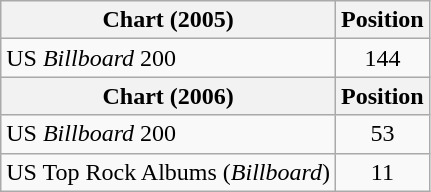<table class="wikitable plainrowheaders">
<tr>
<th scope="col">Chart (2005)</th>
<th scope="col">Position</th>
</tr>
<tr>
<td>US <em>Billboard</em> 200</td>
<td style="text-align:center;">144</td>
</tr>
<tr>
<th scope="col">Chart (2006)</th>
<th scope="col">Position</th>
</tr>
<tr>
<td>US <em>Billboard</em> 200</td>
<td style="text-align:center;">53</td>
</tr>
<tr>
<td>US Top Rock Albums (<em>Billboard</em>)</td>
<td style="text-align:center;">11</td>
</tr>
</table>
